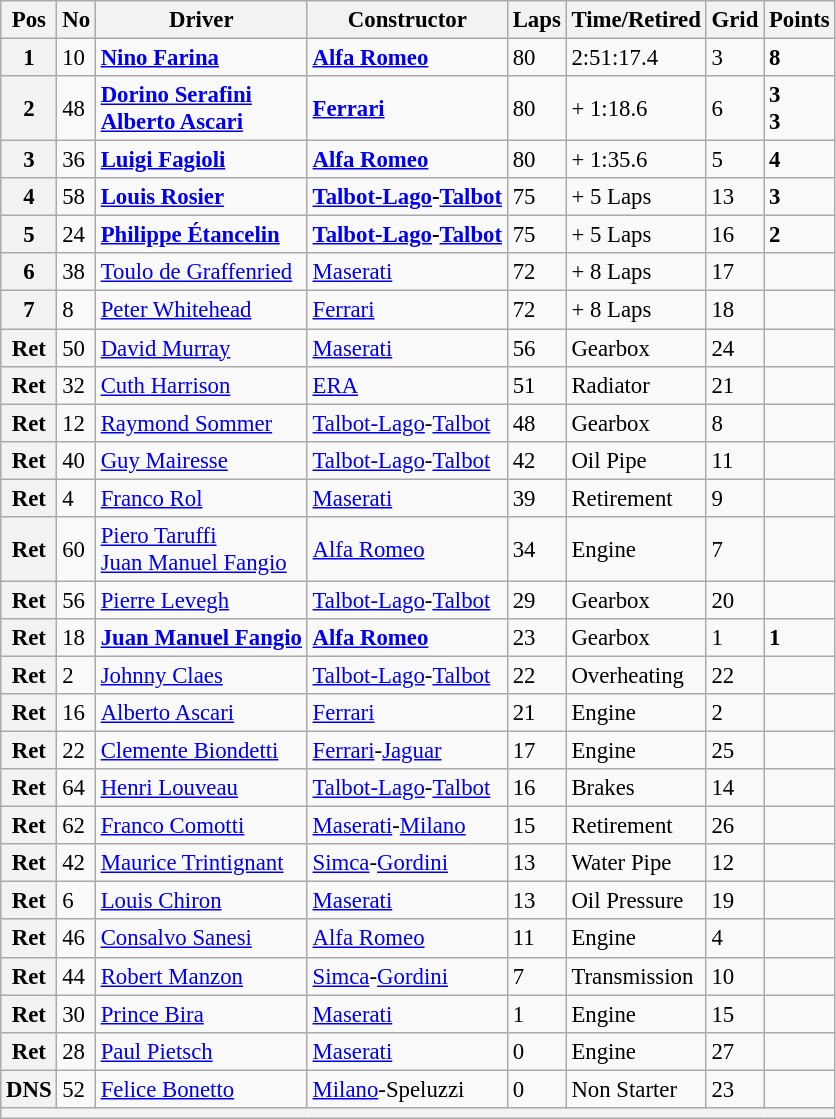<table class="wikitable" style="font-size:95%;">
<tr>
<th>Pos</th>
<th>No</th>
<th>Driver</th>
<th>Constructor</th>
<th>Laps</th>
<th>Time/Retired</th>
<th>Grid</th>
<th>Points</th>
</tr>
<tr>
<th>1</th>
<td>10</td>
<td> <strong><a href='#'>Nino Farina</a></strong></td>
<td><strong><a href='#'>Alfa Romeo</a></strong></td>
<td>80</td>
<td>2:51:17.4</td>
<td>3</td>
<td><strong>8</strong></td>
</tr>
<tr>
<th>2</th>
<td>48</td>
<td> <strong><a href='#'>Dorino Serafini</a></strong><br> <strong><a href='#'>Alberto Ascari</a></strong></td>
<td><strong><a href='#'>Ferrari</a></strong></td>
<td>80</td>
<td>+ 1:18.6</td>
<td>6</td>
<td><strong>3</strong><br><strong>3</strong></td>
</tr>
<tr>
<th>3</th>
<td>36</td>
<td> <strong><a href='#'>Luigi Fagioli</a></strong></td>
<td><strong><a href='#'>Alfa Romeo</a></strong></td>
<td>80</td>
<td>+ 1:35.6</td>
<td>5</td>
<td><strong>4</strong></td>
</tr>
<tr>
<th>4</th>
<td>58</td>
<td> <strong><a href='#'>Louis Rosier</a></strong></td>
<td><strong><a href='#'>Talbot-Lago</a>-<a href='#'>Talbot</a></strong></td>
<td>75</td>
<td>+ 5 Laps</td>
<td>13</td>
<td><strong>3</strong></td>
</tr>
<tr>
<th>5</th>
<td>24</td>
<td> <strong><a href='#'>Philippe Étancelin</a></strong></td>
<td><strong><a href='#'>Talbot-Lago</a>-<a href='#'>Talbot</a></strong></td>
<td>75</td>
<td>+ 5 Laps</td>
<td>16</td>
<td><strong>2</strong></td>
</tr>
<tr>
<th>6</th>
<td>38</td>
<td> <a href='#'>Toulo de Graffenried</a></td>
<td><a href='#'>Maserati</a></td>
<td>72</td>
<td>+ 8 Laps</td>
<td>17</td>
<td> </td>
</tr>
<tr>
<th>7</th>
<td>8</td>
<td> <a href='#'>Peter Whitehead</a></td>
<td><a href='#'>Ferrari</a></td>
<td>72</td>
<td>+ 8 Laps</td>
<td>18</td>
<td> </td>
</tr>
<tr>
<th>Ret</th>
<td>50</td>
<td> <a href='#'>David Murray</a></td>
<td><a href='#'>Maserati</a></td>
<td>56</td>
<td>Gearbox</td>
<td>24</td>
<td> </td>
</tr>
<tr>
<th>Ret</th>
<td>32</td>
<td> <a href='#'>Cuth Harrison</a></td>
<td><a href='#'>ERA</a></td>
<td>51</td>
<td>Radiator</td>
<td>21</td>
<td> </td>
</tr>
<tr>
<th>Ret</th>
<td>12</td>
<td> <a href='#'>Raymond Sommer</a></td>
<td><a href='#'>Talbot-Lago</a>-<a href='#'>Talbot</a></td>
<td>48</td>
<td>Gearbox</td>
<td>8</td>
<td> </td>
</tr>
<tr>
<th>Ret</th>
<td>40</td>
<td> <a href='#'>Guy Mairesse</a></td>
<td><a href='#'>Talbot-Lago</a>-<a href='#'>Talbot</a></td>
<td>42</td>
<td>Oil Pipe</td>
<td>11</td>
<td> </td>
</tr>
<tr>
<th>Ret</th>
<td>4</td>
<td> <a href='#'>Franco Rol</a></td>
<td><a href='#'>Maserati</a></td>
<td>39</td>
<td>Retirement</td>
<td>9</td>
<td> </td>
</tr>
<tr>
<th>Ret</th>
<td>60</td>
<td> <a href='#'>Piero Taruffi</a><br> <a href='#'>Juan Manuel Fangio</a></td>
<td><a href='#'>Alfa Romeo</a></td>
<td>34</td>
<td>Engine</td>
<td>7</td>
<td> </td>
</tr>
<tr>
<th>Ret</th>
<td>56</td>
<td> <a href='#'>Pierre Levegh</a></td>
<td><a href='#'>Talbot-Lago</a>-<a href='#'>Talbot</a></td>
<td>29</td>
<td>Gearbox</td>
<td>20</td>
<td> </td>
</tr>
<tr>
<th>Ret</th>
<td>18</td>
<td> <strong><a href='#'>Juan Manuel Fangio</a></strong></td>
<td><strong><a href='#'>Alfa Romeo</a></strong></td>
<td>23</td>
<td>Gearbox</td>
<td>1</td>
<td><strong>1</strong></td>
</tr>
<tr>
<th>Ret</th>
<td>2</td>
<td> <a href='#'>Johnny Claes</a></td>
<td><a href='#'>Talbot-Lago</a>-<a href='#'>Talbot</a></td>
<td>22</td>
<td>Overheating</td>
<td>22</td>
<td> </td>
</tr>
<tr>
<th>Ret</th>
<td>16</td>
<td> <a href='#'>Alberto Ascari</a></td>
<td><a href='#'>Ferrari</a></td>
<td>21</td>
<td>Engine</td>
<td>2</td>
<td> </td>
</tr>
<tr>
<th>Ret</th>
<td>22</td>
<td> <a href='#'>Clemente Biondetti</a></td>
<td><a href='#'>Ferrari</a>-<a href='#'>Jaguar</a></td>
<td>17</td>
<td>Engine</td>
<td>25</td>
<td> </td>
</tr>
<tr>
<th>Ret</th>
<td>64</td>
<td> <a href='#'>Henri Louveau</a></td>
<td><a href='#'>Talbot-Lago</a>-<a href='#'>Talbot</a></td>
<td>16</td>
<td>Brakes</td>
<td>14</td>
<td> </td>
</tr>
<tr>
<th>Ret</th>
<td>62</td>
<td> <a href='#'>Franco Comotti</a></td>
<td><a href='#'>Maserati</a>-<a href='#'>Milano</a></td>
<td>15</td>
<td>Retirement</td>
<td>26</td>
<td> </td>
</tr>
<tr>
<th>Ret</th>
<td>42</td>
<td> <a href='#'>Maurice Trintignant</a></td>
<td><a href='#'>Simca</a>-<a href='#'>Gordini</a></td>
<td>13</td>
<td>Water Pipe</td>
<td>12</td>
<td> </td>
</tr>
<tr>
<th>Ret</th>
<td>6</td>
<td> <a href='#'>Louis Chiron</a></td>
<td><a href='#'>Maserati</a></td>
<td>13</td>
<td>Oil Pressure</td>
<td>19</td>
<td> </td>
</tr>
<tr>
<th>Ret</th>
<td>46</td>
<td> <a href='#'>Consalvo Sanesi</a></td>
<td><a href='#'>Alfa Romeo</a></td>
<td>11</td>
<td>Engine</td>
<td>4</td>
<td> </td>
</tr>
<tr>
<th>Ret</th>
<td>44</td>
<td> <a href='#'>Robert Manzon</a></td>
<td><a href='#'>Simca</a>-<a href='#'>Gordini</a></td>
<td>7</td>
<td>Transmission</td>
<td>10</td>
<td> </td>
</tr>
<tr>
<th>Ret</th>
<td>30</td>
<td> <a href='#'>Prince Bira</a></td>
<td><a href='#'>Maserati</a></td>
<td>1</td>
<td>Engine</td>
<td>15</td>
<td> </td>
</tr>
<tr>
<th>Ret</th>
<td>28</td>
<td> <a href='#'>Paul Pietsch</a></td>
<td><a href='#'>Maserati</a></td>
<td>0</td>
<td>Engine</td>
<td>27</td>
<td> </td>
</tr>
<tr>
<th>DNS</th>
<td>52</td>
<td> <a href='#'>Felice Bonetto</a></td>
<td><a href='#'>Milano</a>-Speluzzi</td>
<td>0</td>
<td>Non Starter</td>
<td>23</td>
<td> </td>
</tr>
<tr>
<th colspan="8"></th>
</tr>
</table>
